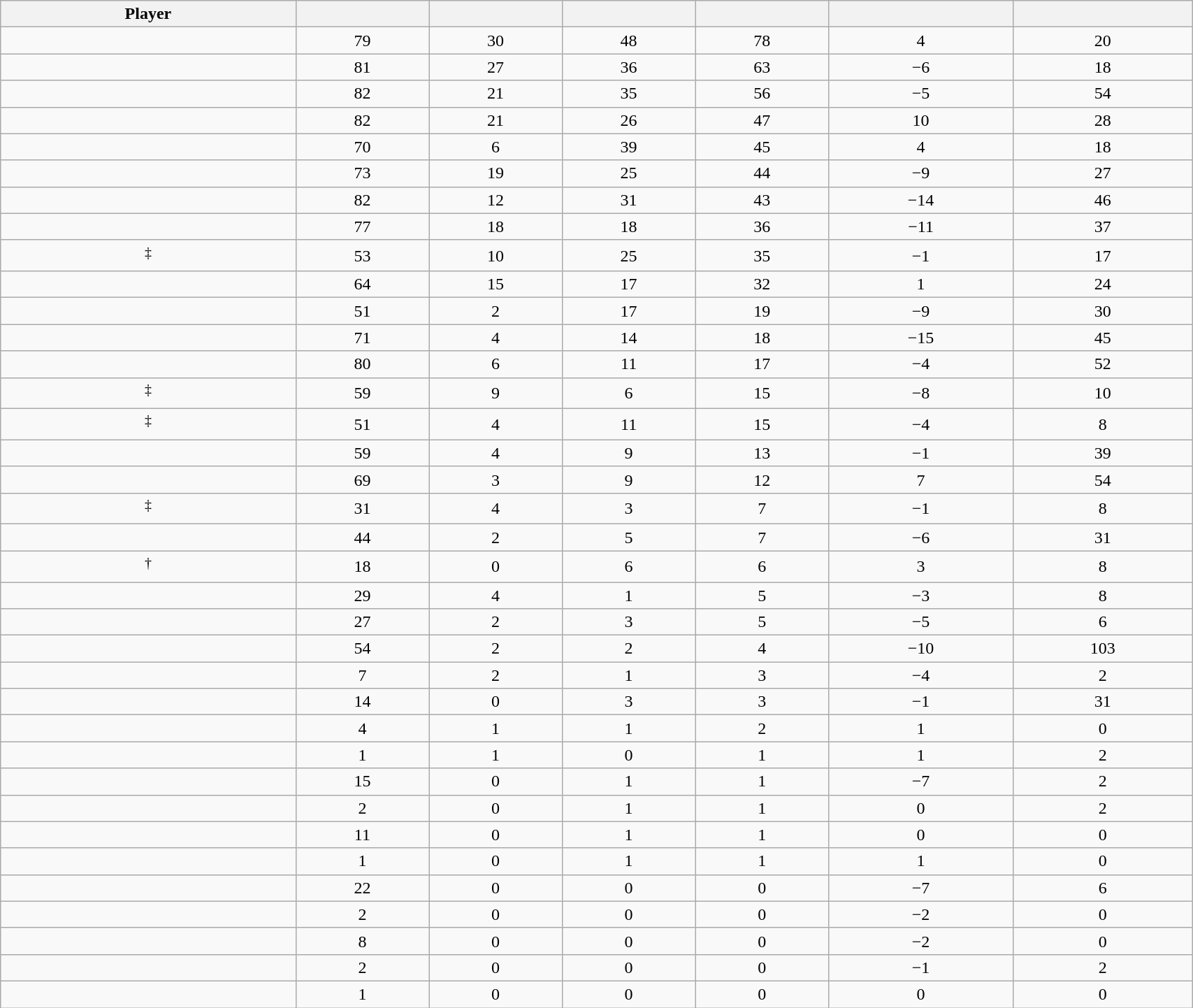<table class="wikitable sortable" style="width:90%; text-align:center;">
<tr align=center>
<th>Player</th>
<th></th>
<th></th>
<th></th>
<th></th>
<th data-sort-type="number"></th>
<th></th>
</tr>
<tr>
<td></td>
<td>79</td>
<td>30</td>
<td>48</td>
<td>78</td>
<td>4</td>
<td>20</td>
</tr>
<tr>
<td></td>
<td>81</td>
<td>27</td>
<td>36</td>
<td>63</td>
<td>−6</td>
<td>18</td>
</tr>
<tr>
<td></td>
<td>82</td>
<td>21</td>
<td>35</td>
<td>56</td>
<td>−5</td>
<td>54</td>
</tr>
<tr>
<td></td>
<td>82</td>
<td>21</td>
<td>26</td>
<td>47</td>
<td>10</td>
<td>28</td>
</tr>
<tr>
<td></td>
<td>70</td>
<td>6</td>
<td>39</td>
<td>45</td>
<td>4</td>
<td>18</td>
</tr>
<tr>
<td></td>
<td>73</td>
<td>19</td>
<td>25</td>
<td>44</td>
<td>−9</td>
<td>27</td>
</tr>
<tr>
<td></td>
<td>82</td>
<td>12</td>
<td>31</td>
<td>43</td>
<td>−14</td>
<td>46</td>
</tr>
<tr>
<td></td>
<td>77</td>
<td>18</td>
<td>18</td>
<td>36</td>
<td>−11</td>
<td>37</td>
</tr>
<tr>
<td><sup>‡</sup></td>
<td>53</td>
<td>10</td>
<td>25</td>
<td>35</td>
<td>−1</td>
<td>17</td>
</tr>
<tr>
<td></td>
<td>64</td>
<td>15</td>
<td>17</td>
<td>32</td>
<td>1</td>
<td>24</td>
</tr>
<tr>
<td></td>
<td>51</td>
<td>2</td>
<td>17</td>
<td>19</td>
<td>−9</td>
<td>30</td>
</tr>
<tr>
<td></td>
<td>71</td>
<td>4</td>
<td>14</td>
<td>18</td>
<td>−15</td>
<td>45</td>
</tr>
<tr>
<td></td>
<td>80</td>
<td>6</td>
<td>11</td>
<td>17</td>
<td>−4</td>
<td>52</td>
</tr>
<tr>
<td><sup>‡</sup></td>
<td>59</td>
<td>9</td>
<td>6</td>
<td>15</td>
<td>−8</td>
<td>10</td>
</tr>
<tr>
<td><sup>‡</sup></td>
<td>51</td>
<td>4</td>
<td>11</td>
<td>15</td>
<td>−4</td>
<td>8</td>
</tr>
<tr>
<td></td>
<td>59</td>
<td>4</td>
<td>9</td>
<td>13</td>
<td>−1</td>
<td>39</td>
</tr>
<tr>
<td></td>
<td>69</td>
<td>3</td>
<td>9</td>
<td>12</td>
<td>7</td>
<td>54</td>
</tr>
<tr>
<td><sup>‡</sup></td>
<td>31</td>
<td>4</td>
<td>3</td>
<td>7</td>
<td>−1</td>
<td>8</td>
</tr>
<tr>
<td></td>
<td>44</td>
<td>2</td>
<td>5</td>
<td>7</td>
<td>−6</td>
<td>31</td>
</tr>
<tr>
<td><sup>†</sup></td>
<td>18</td>
<td>0</td>
<td>6</td>
<td>6</td>
<td>3</td>
<td>8</td>
</tr>
<tr>
<td></td>
<td>29</td>
<td>4</td>
<td>1</td>
<td>5</td>
<td>−3</td>
<td>8</td>
</tr>
<tr>
<td></td>
<td>27</td>
<td>2</td>
<td>3</td>
<td>5</td>
<td>−5</td>
<td>6</td>
</tr>
<tr>
<td></td>
<td>54</td>
<td>2</td>
<td>2</td>
<td>4</td>
<td>−10</td>
<td>103</td>
</tr>
<tr>
<td></td>
<td>7</td>
<td>2</td>
<td>1</td>
<td>3</td>
<td>−4</td>
<td>2</td>
</tr>
<tr>
<td></td>
<td>14</td>
<td>0</td>
<td>3</td>
<td>3</td>
<td>−1</td>
<td>31</td>
</tr>
<tr>
<td></td>
<td>4</td>
<td>1</td>
<td>1</td>
<td>2</td>
<td>1</td>
<td>0</td>
</tr>
<tr>
<td></td>
<td>1</td>
<td>1</td>
<td>0</td>
<td>1</td>
<td>1</td>
<td>2</td>
</tr>
<tr>
<td></td>
<td>15</td>
<td>0</td>
<td>1</td>
<td>1</td>
<td>−7</td>
<td>2</td>
</tr>
<tr>
<td></td>
<td>2</td>
<td>0</td>
<td>1</td>
<td>1</td>
<td>0</td>
<td>2</td>
</tr>
<tr>
<td></td>
<td>11</td>
<td>0</td>
<td>1</td>
<td>1</td>
<td>0</td>
<td>0</td>
</tr>
<tr>
<td></td>
<td>1</td>
<td>0</td>
<td>1</td>
<td>1</td>
<td>1</td>
<td>0</td>
</tr>
<tr>
<td></td>
<td>22</td>
<td>0</td>
<td>0</td>
<td>0</td>
<td>−7</td>
<td>6</td>
</tr>
<tr>
<td></td>
<td>2</td>
<td>0</td>
<td>0</td>
<td>0</td>
<td>−2</td>
<td>0</td>
</tr>
<tr>
<td></td>
<td>8</td>
<td>0</td>
<td>0</td>
<td>0</td>
<td>−2</td>
<td>0</td>
</tr>
<tr>
<td></td>
<td>2</td>
<td>0</td>
<td>0</td>
<td>0</td>
<td>−1</td>
<td>2</td>
</tr>
<tr>
<td></td>
<td>1</td>
<td>0</td>
<td>0</td>
<td>0</td>
<td>0</td>
<td>0</td>
</tr>
</table>
